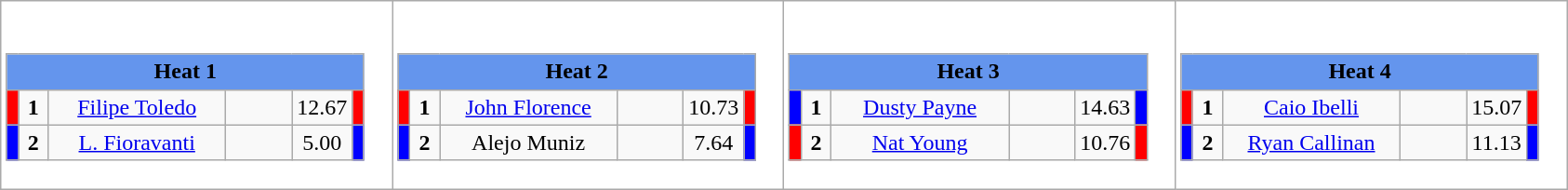<table class="wikitable" style="background:#fff;">
<tr>
<td><div><br><table class="wikitable">
<tr>
<td colspan="6"  style="text-align:center; background:#6495ed;"><strong>Heat 1</strong></td>
</tr>
<tr>
<td style="width:01px; background: #f00;"></td>
<td style="width:14px; text-align:center;"><strong>1</strong></td>
<td style="width:120px; text-align:center;"><a href='#'>Filipe Toledo</a></td>
<td style="width:40px; text-align:center;"></td>
<td style="width:20px; text-align:center;">12.67</td>
<td style="width:01px; background: #f00;"></td>
</tr>
<tr>
<td style="width:01px; background: #00f;"></td>
<td style="width:14px; text-align:center;"><strong>2</strong></td>
<td style="width:120px; text-align:center;"><a href='#'>L. Fioravanti</a></td>
<td style="width:40px; text-align:center;"></td>
<td style="width:20px; text-align:center;">5.00</td>
<td style="width:01px; background: #00f;"></td>
</tr>
</table>
</div></td>
<td><div><br><table class="wikitable">
<tr>
<td colspan="6"  style="text-align:center; background:#6495ed;"><strong>Heat 2</strong></td>
</tr>
<tr>
<td style="width:01px; background: #f00;"></td>
<td style="width:14px; text-align:center;"><strong>1</strong></td>
<td style="width:120px; text-align:center;"><a href='#'>John Florence</a></td>
<td style="width:40px; text-align:center;"></td>
<td style="width:20px; text-align:center;">10.73</td>
<td style="width:01px; background: #f00;"></td>
</tr>
<tr>
<td style="width:01px; background: #00f;"></td>
<td style="width:14px; text-align:center;"><strong>2</strong></td>
<td style="width:120px; text-align:center;">Alejo Muniz</td>
<td style="width:40px; text-align:center;"></td>
<td style="width:20px; text-align:center;">7.64</td>
<td style="width:01px; background: #00f;"></td>
</tr>
</table>
</div></td>
<td><div><br><table class="wikitable">
<tr>
<td colspan="6"  style="text-align:center; background:#6495ed;"><strong>Heat 3</strong></td>
</tr>
<tr>
<td style="width:01px; background: #00f;"></td>
<td style="width:14px; text-align:center;"><strong>1</strong></td>
<td style="width:120px; text-align:center;"><a href='#'>Dusty Payne</a></td>
<td style="width:40px; text-align:center;"></td>
<td style="width:20px; text-align:center;">14.63</td>
<td style="width:01px; background: #00f;"></td>
</tr>
<tr>
<td style="width:01px; background: #f00;"></td>
<td style="width:14px; text-align:center;"><strong>2</strong></td>
<td style="width:120px; text-align:center;"><a href='#'>Nat Young</a></td>
<td style="width:40px; text-align:center;"></td>
<td style="width:20px; text-align:center;">10.76</td>
<td style="width:01px; background: #f00;"></td>
</tr>
</table>
</div></td>
<td><div><br><table class="wikitable">
<tr>
<td colspan="6"  style="text-align:center; background:#6495ed;"><strong>Heat 4</strong></td>
</tr>
<tr>
<td style="width:01px; background: #f00;"></td>
<td style="width:14px; text-align:center;"><strong>1</strong></td>
<td style="width:120px; text-align:center;"><a href='#'>Caio Ibelli</a></td>
<td style="width:40px; text-align:center;"></td>
<td style="width:20px; text-align:center;">15.07</td>
<td style="width:01px; background: #f00;"></td>
</tr>
<tr>
<td style="width:01px; background: #00f;"></td>
<td style="width:14px; text-align:center;"><strong>2</strong></td>
<td style="width:120px; text-align:center;"><a href='#'>Ryan Callinan</a></td>
<td style="width:40px; text-align:center;"></td>
<td style="width:20px; text-align:center;">11.13</td>
<td style="width:01px; background: #00f;"></td>
</tr>
</table>
</div></td>
</tr>
</table>
